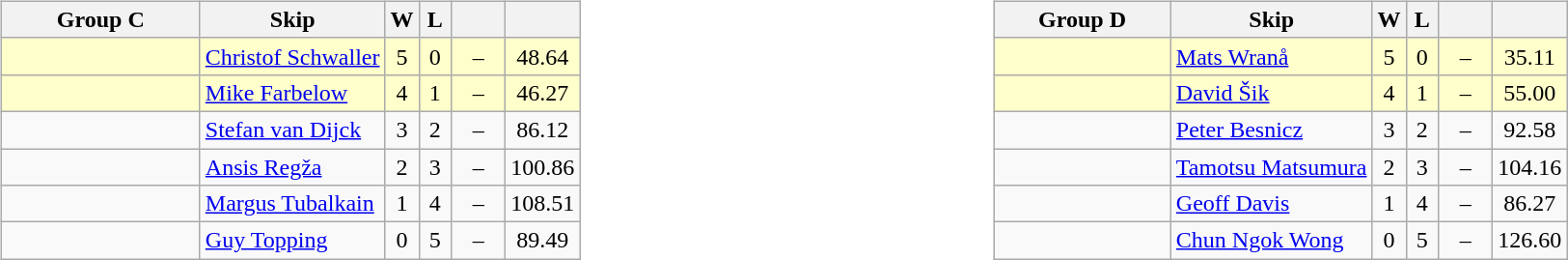<table>
<tr>
<td valign=top width=11%><br><table class="wikitable" style="text-align: center;">
<tr>
<th width=130>Group C</th>
<th>Skip</th>
<th width=15>W</th>
<th width=15>L</th>
<th width=30></th>
<th width=15></th>
</tr>
<tr bgcolor=#ffffcc>
<td style="text-align:left;"></td>
<td style="text-align:left;"><a href='#'>Christof Schwaller</a></td>
<td>5</td>
<td>0</td>
<td>–</td>
<td>48.64</td>
</tr>
<tr bgcolor=#ffffcc>
<td style="text-align:left;"></td>
<td style="text-align:left;"><a href='#'>Mike Farbelow</a></td>
<td>4</td>
<td>1</td>
<td>–</td>
<td>46.27</td>
</tr>
<tr>
<td style="text-align:left;"></td>
<td style="text-align:left;"><a href='#'>Stefan van Dijck</a></td>
<td>3</td>
<td>2</td>
<td>–</td>
<td>86.12</td>
</tr>
<tr>
<td style="text-align:left;"></td>
<td style="text-align:left;"><a href='#'>Ansis Regža</a></td>
<td>2</td>
<td>3</td>
<td>–</td>
<td>100.86</td>
</tr>
<tr>
<td style="text-align:left;"></td>
<td style="text-align:left;"><a href='#'>Margus Tubalkain</a></td>
<td>1</td>
<td>4</td>
<td>–</td>
<td>108.51</td>
</tr>
<tr>
<td style="text-align:left;"></td>
<td style="text-align:left;"><a href='#'>Guy Topping</a></td>
<td>0</td>
<td>5</td>
<td>–</td>
<td>89.49</td>
</tr>
</table>
</td>
<td valign=top width=8%><br><table class="wikitable" style="text-align: center;">
<tr>
<th width=115>Group D</th>
<th>Skip</th>
<th width=15>W</th>
<th width=15>L</th>
<th width=30></th>
<th width=15></th>
</tr>
<tr bgcolor=#ffffcc>
<td style="text-align:left;"></td>
<td style="text-align:left;"><a href='#'>Mats Wranå</a></td>
<td>5</td>
<td>0</td>
<td>–</td>
<td>35.11</td>
</tr>
<tr bgcolor=#ffffcc>
<td style="text-align:left;"></td>
<td style="text-align:left;"><a href='#'>David Šik</a></td>
<td>4</td>
<td>1</td>
<td>–</td>
<td>55.00</td>
</tr>
<tr>
<td style="text-align:left;"></td>
<td style="text-align:left;"><a href='#'>Peter Besnicz</a></td>
<td>3</td>
<td>2</td>
<td>–</td>
<td>92.58</td>
</tr>
<tr>
<td style="text-align:left;"></td>
<td style="text-align:left;"><a href='#'>Tamotsu Matsumura</a></td>
<td>2</td>
<td>3</td>
<td>–</td>
<td>104.16</td>
</tr>
<tr>
<td style="text-align:left;"></td>
<td style="text-align:left;"><a href='#'>Geoff Davis</a></td>
<td>1</td>
<td>4</td>
<td>–</td>
<td>86.27</td>
</tr>
<tr>
<td style="text-align:left;"></td>
<td style="text-align:left;"><a href='#'>Chun Ngok Wong</a></td>
<td>0</td>
<td>5</td>
<td>–</td>
<td>126.60</td>
</tr>
</table>
</td>
</tr>
</table>
